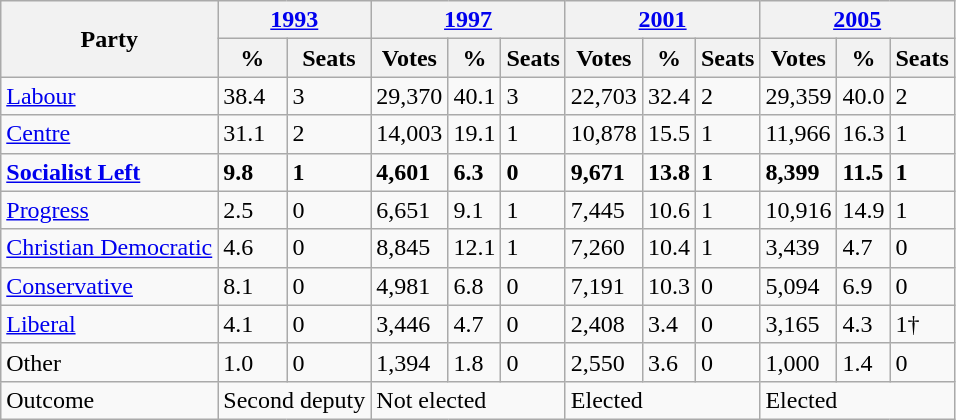<table class=wikitable>
<tr>
<th rowspan=2>Party</th>
<th colspan=2><a href='#'>1993</a></th>
<th colspan=3><a href='#'>1997</a></th>
<th colspan=3><a href='#'>2001</a></th>
<th colspan=3><a href='#'>2005</a></th>
</tr>
<tr>
<th>%</th>
<th>Seats</th>
<th>Votes</th>
<th>%</th>
<th>Seats</th>
<th>Votes</th>
<th>%</th>
<th>Seats</th>
<th>Votes</th>
<th>%</th>
<th>Seats</th>
</tr>
<tr>
<td><a href='#'>Labour</a></td>
<td>38.4</td>
<td>3</td>
<td>29,370</td>
<td>40.1</td>
<td>3</td>
<td>22,703</td>
<td>32.4</td>
<td>2</td>
<td>29,359</td>
<td>40.0</td>
<td>2</td>
</tr>
<tr>
<td><a href='#'>Centre</a></td>
<td>31.1</td>
<td>2</td>
<td>14,003</td>
<td>19.1</td>
<td>1</td>
<td>10,878</td>
<td>15.5</td>
<td>1</td>
<td>11,966</td>
<td>16.3</td>
<td>1</td>
</tr>
<tr>
<td><strong><a href='#'>Socialist Left</a></strong></td>
<td><strong>9.8</strong></td>
<td><strong>1</strong></td>
<td><strong>4,601</strong></td>
<td><strong>6.3</strong></td>
<td><strong>0</strong></td>
<td><strong>9,671</strong></td>
<td><strong>13.8</strong></td>
<td><strong>1</strong></td>
<td><strong>8,399</strong></td>
<td><strong>11.5</strong></td>
<td><strong>1</strong></td>
</tr>
<tr>
<td><a href='#'>Progress</a></td>
<td>2.5</td>
<td>0</td>
<td>6,651</td>
<td>9.1</td>
<td>1</td>
<td>7,445</td>
<td>10.6</td>
<td>1</td>
<td>10,916</td>
<td>14.9</td>
<td>1</td>
</tr>
<tr>
<td><a href='#'>Christian Democratic</a></td>
<td>4.6</td>
<td>0</td>
<td>8,845</td>
<td>12.1</td>
<td>1</td>
<td>7,260</td>
<td>10.4</td>
<td>1</td>
<td>3,439</td>
<td>4.7</td>
<td>0</td>
</tr>
<tr>
<td><a href='#'>Conservative</a></td>
<td>8.1</td>
<td>0</td>
<td>4,981</td>
<td>6.8</td>
<td>0</td>
<td>7,191</td>
<td>10.3</td>
<td>0</td>
<td>5,094</td>
<td>6.9</td>
<td>0</td>
</tr>
<tr>
<td><a href='#'>Liberal</a></td>
<td>4.1</td>
<td>0</td>
<td>3,446</td>
<td>4.7</td>
<td>0</td>
<td>2,408</td>
<td>3.4</td>
<td>0</td>
<td>3,165</td>
<td>4.3</td>
<td>1†</td>
</tr>
<tr>
<td>Other</td>
<td>1.0</td>
<td>0</td>
<td>1,394</td>
<td>1.8</td>
<td>0</td>
<td>2,550</td>
<td>3.6</td>
<td>0</td>
<td>1,000</td>
<td>1.4</td>
<td>0</td>
</tr>
<tr>
<td>Outcome</td>
<td colspan=2>Second deputy</td>
<td colspan=3>Not elected</td>
<td colspan=3>Elected</td>
<td colspan=3>Elected</td>
</tr>
</table>
